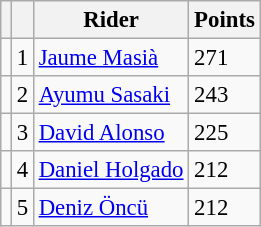<table class="wikitable" style="font-size: 95%;">
<tr>
<th></th>
<th></th>
<th>Rider</th>
<th>Points</th>
</tr>
<tr>
<td></td>
<td align=center>1</td>
<td> <a href='#'>Jaume Masià</a></td>
<td align=left>271</td>
</tr>
<tr>
<td></td>
<td align=center>2</td>
<td> <a href='#'>Ayumu Sasaki</a></td>
<td align=left>243</td>
</tr>
<tr>
<td></td>
<td align=center>3</td>
<td> <a href='#'>David Alonso</a></td>
<td align=left>225</td>
</tr>
<tr>
<td></td>
<td align=center>4</td>
<td> <a href='#'>Daniel Holgado</a></td>
<td align=left>212</td>
</tr>
<tr>
<td></td>
<td align=center>5</td>
<td> <a href='#'>Deniz Öncü</a></td>
<td align=left>212</td>
</tr>
</table>
